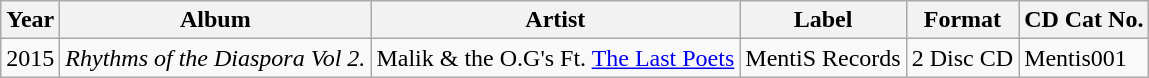<table class="wikitable">
<tr>
<th>Year</th>
<th>Album</th>
<th>Artist</th>
<th>Label</th>
<th>Format</th>
<th>CD Cat No.</th>
</tr>
<tr>
<td>2015</td>
<td><em>Rhythms of the Diaspora Vol 2.</em></td>
<td>Malik & the O.G's Ft. <a href='#'>The Last Poets</a></td>
<td>MentiS Records</td>
<td>2 Disc CD</td>
<td>Mentis001</td>
</tr>
</table>
